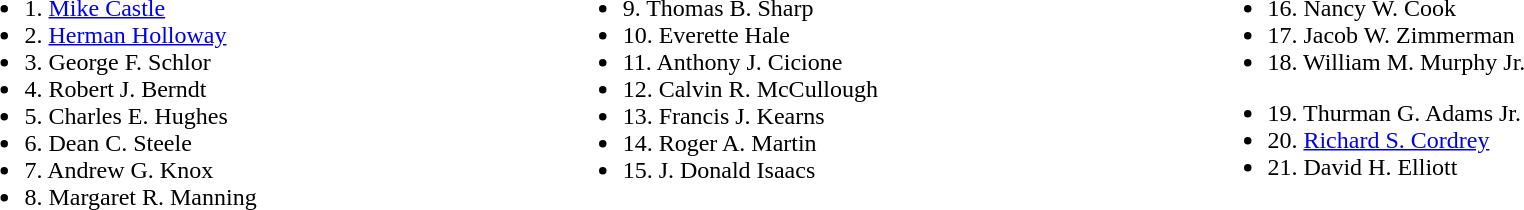<table width=100%>
<tr valign=top>
<td><br><ul><li>1. <a href='#'>Mike Castle</a></li><li>2. <a href='#'>Herman Holloway</a></li><li>3. George F. Schlor</li><li>4. Robert J. Berndt</li><li>5. Charles E. Hughes</li><li>6. Dean C. Steele</li><li>7. Andrew G. Knox</li><li>8. Margaret R. Manning</li></ul></td>
<td><br><ul><li>9. Thomas B. Sharp</li><li>10. Everette Hale</li><li>11. Anthony J. Cicione</li><li>12. Calvin R. McCullough</li><li>13. Francis J. Kearns</li><li>14. Roger A. Martin</li><li>15. J. Donald Isaacs</li></ul></td>
<td><br><ul><li>16. Nancy W. Cook</li><li>17. Jacob W. Zimmerman</li><li>18. William M. Murphy Jr.</li></ul><ul><li>19. Thurman G. Adams Jr.</li><li>20. <a href='#'>Richard S. Cordrey</a></li><li>21. David H. Elliott</li></ul></td>
</tr>
</table>
